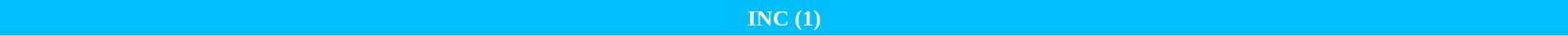<table style="width:88%; text-align:center;">
<tr style="color:white; height:25px">
<td style="background:DeepSkyBlue; width:50%;"><strong>INC (1)</strong></td>
</tr>
<tr>
</tr>
</table>
